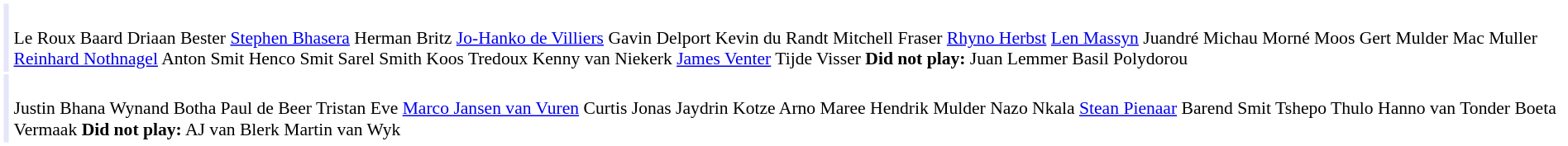<table cellpadding="2" style="border: 1px solid white; font-size:90%;">
<tr>
<td colspan="2" align="right" bgcolor="lavender"></td>
<td align="left"><br>Le Roux Baard
 Driaan Bester
 <a href='#'>Stephen Bhasera</a>
 Herman Britz
 <a href='#'>Jo-Hanko de Villiers</a>
 Gavin Delport
 Kevin du Randt
 Mitchell Fraser
 <a href='#'>Rhyno Herbst</a>
 <a href='#'>Len Massyn</a>
 Juandré Michau
 Morné Moos
 Gert Mulder
 Mac Muller
 <a href='#'>Reinhard Nothnagel</a>
 Anton Smit
 Henco Smit
 Sarel Smith
 Koos Tredoux
 Kenny van Niekerk
 <a href='#'>James Venter</a>
 Tijde Visser
 <strong>Did not play:</strong>
 Juan Lemmer
 Basil Polydorou</td>
</tr>
<tr>
<td colspan="2" align="right" bgcolor="lavender"></td>
<td align="left"><br>Justin Bhana
 Wynand Botha
 Paul de Beer
 Tristan Eve
 <a href='#'>Marco Jansen van Vuren</a>
 Curtis Jonas
 Jaydrin Kotze
 Arno Maree
 Hendrik Mulder
 Nazo Nkala
 <a href='#'>Stean Pienaar</a>
 Barend Smit
 Tshepo Thulo
 Hanno van Tonder
 Boeta Vermaak
 <strong>Did not play:</strong>
 AJ van Blerk
 Martin van Wyk</td>
</tr>
</table>
